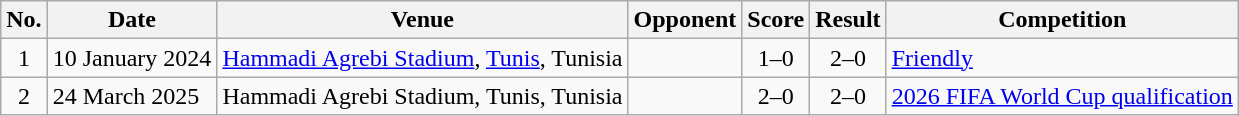<table class="wikitable sortable">
<tr>
<th scope="col">No.</th>
<th scope="col">Date</th>
<th scope="col">Venue</th>
<th scope="col">Opponent</th>
<th scope="col">Score</th>
<th scope="col">Result</th>
<th scope="col">Competition</th>
</tr>
<tr>
<td align="center">1</td>
<td>10 January 2024</td>
<td><a href='#'>Hammadi Agrebi Stadium</a>, <a href='#'>Tunis</a>, Tunisia</td>
<td></td>
<td align="center">1–0</td>
<td align="center">2–0</td>
<td><a href='#'>Friendly</a></td>
</tr>
<tr>
<td align="center">2</td>
<td>24 March 2025</td>
<td>Hammadi Agrebi Stadium, Tunis, Tunisia</td>
<td></td>
<td align="center">2–0</td>
<td align="center">2–0</td>
<td><a href='#'>2026 FIFA World Cup qualification</a></td>
</tr>
</table>
